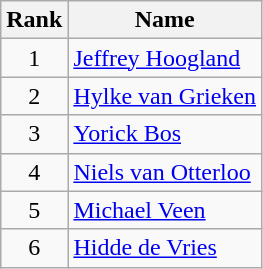<table class="wikitable sortable" style="text-align:center">
<tr>
<th>Rank</th>
<th>Name</th>
</tr>
<tr>
<td>1</td>
<td align=left><a href='#'>Jeffrey Hoogland</a></td>
</tr>
<tr>
<td>2</td>
<td align=left><a href='#'>Hylke van Grieken</a></td>
</tr>
<tr>
<td>3</td>
<td align=left><a href='#'>Yorick Bos</a></td>
</tr>
<tr>
<td>4</td>
<td align=left><a href='#'>Niels van Otterloo</a></td>
</tr>
<tr>
<td>5</td>
<td align=left><a href='#'>Michael Veen</a></td>
</tr>
<tr>
<td>6</td>
<td align=left><a href='#'>Hidde de Vries</a></td>
</tr>
</table>
